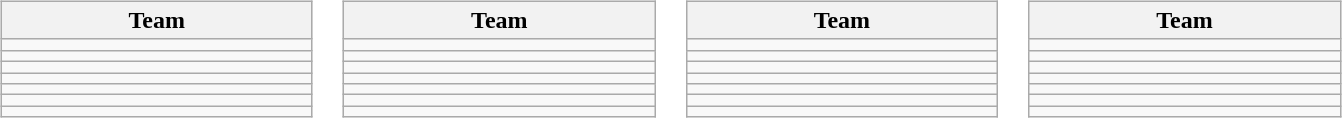<table>
<tr valign=top>
<td><br><table class="wikitable" style="text-align: center;">
<tr>
<th width=200>Team</th>
</tr>
<tr>
<td align=left></td>
</tr>
<tr>
<td align=left></td>
</tr>
<tr>
<td align=left></td>
</tr>
<tr>
<td align=left></td>
</tr>
<tr>
<td align=left></td>
</tr>
<tr>
<td align=left></td>
</tr>
<tr>
<td align=left></td>
</tr>
</table>
</td>
<td><br><table class="wikitable" style="text-align: center;">
<tr>
<th width=200>Team</th>
</tr>
<tr>
<td align=left></td>
</tr>
<tr>
<td align=left></td>
</tr>
<tr>
<td align=left></td>
</tr>
<tr>
<td align=left></td>
</tr>
<tr>
<td align=left></td>
</tr>
<tr>
<td align=left></td>
</tr>
<tr>
<td align=left></td>
</tr>
</table>
</td>
<td><br><table class="wikitable" style="text-align: center;">
<tr>
<th width=200>Team</th>
</tr>
<tr>
<td align=left></td>
</tr>
<tr>
<td align=left></td>
</tr>
<tr>
<td align=left></td>
</tr>
<tr>
<td align=left></td>
</tr>
<tr>
<td align=left></td>
</tr>
<tr>
<td align=left></td>
</tr>
<tr>
<td align=left></td>
</tr>
</table>
</td>
<td><br><table class="wikitable" style="text-align: center;">
<tr>
<th width=200>Team</th>
</tr>
<tr>
<td align=left></td>
</tr>
<tr>
<td align=left></td>
</tr>
<tr>
<td align=left></td>
</tr>
<tr>
<td align=left></td>
</tr>
<tr>
<td align=left></td>
</tr>
<tr>
<td align=left></td>
</tr>
<tr>
<td align=left></td>
</tr>
</table>
</td>
</tr>
</table>
